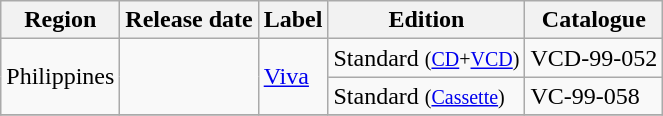<table class="wikitable">
<tr>
<th>Region</th>
<th>Release date</th>
<th>Label</th>
<th>Edition</th>
<th>Catalogue</th>
</tr>
<tr>
<td rowspan="2">Philippines</td>
<td rowspan="2"></td>
<td rowspan="2"><a href='#'>Viva</a></td>
<td>Standard <small>(<a href='#'>CD</a>+<a href='#'>VCD</a>)</small></td>
<td>VCD-99-052</td>
</tr>
<tr>
<td>Standard <small>(<a href='#'>Cassette</a>)</small></td>
<td>VC-99-058</td>
</tr>
<tr>
</tr>
</table>
